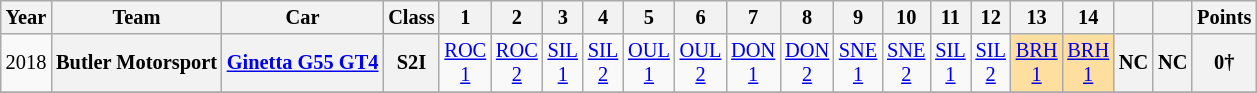<table class="wikitable" style="text-align:center; font-size:85%">
<tr>
<th>Year</th>
<th>Team</th>
<th>Car</th>
<th>Class</th>
<th>1</th>
<th>2</th>
<th>3</th>
<th>4</th>
<th>5</th>
<th>6</th>
<th>7</th>
<th>8</th>
<th>9</th>
<th>10</th>
<th>11</th>
<th>12</th>
<th>13</th>
<th>14</th>
<th></th>
<th></th>
<th>Points</th>
</tr>
<tr>
<td>2018</td>
<th>Butler Motorsport</th>
<th><a href='#'>Ginetta G55 GT4</a></th>
<th align=center><strong><span>S2I</span></strong></th>
<td style="background:#;"><a href='#'>ROC<br>1</a></td>
<td style="background:#;"><a href='#'>ROC<br>2</a></td>
<td style="background:#;"><a href='#'>SIL<br>1</a></td>
<td style="background:#;"><a href='#'>SIL<br>2</a></td>
<td style="background:#;"><a href='#'>OUL<br>1</a></td>
<td style="background:#;"><a href='#'>OUL<br>2</a></td>
<td style="background:#;"><a href='#'>DON<br>1</a></td>
<td style="background:#;"><a href='#'>DON<br>2</a></td>
<td style="background:#;"><a href='#'>SNE<br>1</a></td>
<td style="background:#;"><a href='#'>SNE<br>2</a></td>
<td style="background:#;"><a href='#'>SIL<br>1</a></td>
<td style="background:#;"><a href='#'>SIL<br>2</a></td>
<td style="background:#FFDF9F;"><a href='#'>BRH<br>1</a><br></td>
<td style="background:#FFDF9F;"><a href='#'>BRH<br>1</a><br></td>
<th>NC</th>
<th>NC</th>
<th><strong>0†</strong></th>
</tr>
<tr>
</tr>
</table>
